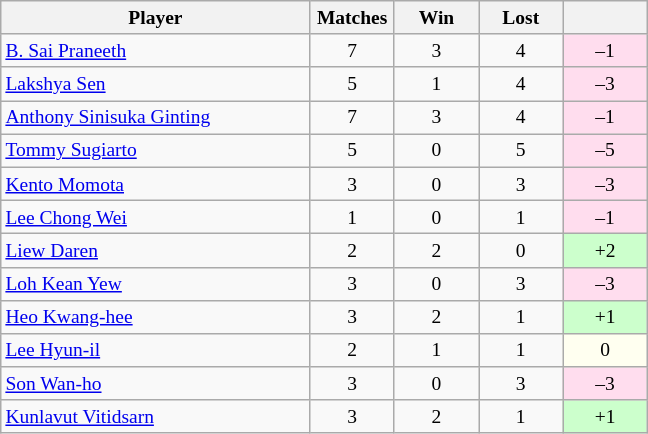<table class=wikitable style="text-align:center; font-size:small">
<tr>
<th width="200">Player</th>
<th width="50">Matches</th>
<th width="50">Win</th>
<th width="50">Lost</th>
<th width="50"></th>
</tr>
<tr>
<td align="left"> <a href='#'>B. Sai Praneeth</a></td>
<td>7</td>
<td>3</td>
<td>4</td>
<td bgcolor="#ffddee">–1</td>
</tr>
<tr>
<td align="left"> <a href='#'>Lakshya Sen</a></td>
<td>5</td>
<td>1</td>
<td>4</td>
<td bgcolor="#ffddee">–3</td>
</tr>
<tr>
<td align="left"> <a href='#'>Anthony Sinisuka Ginting</a></td>
<td>7</td>
<td>3</td>
<td>4</td>
<td bgcolor="#ffddee">–1</td>
</tr>
<tr>
<td align="left"> <a href='#'>Tommy Sugiarto</a></td>
<td>5</td>
<td>0</td>
<td>5</td>
<td bgcolor="#ffddee">–5</td>
</tr>
<tr>
<td align="left"> <a href='#'>Kento Momota</a></td>
<td>3</td>
<td>0</td>
<td>3</td>
<td bgcolor="#ffddee">–3</td>
</tr>
<tr>
<td align="left"> <a href='#'>Lee Chong Wei</a></td>
<td>1</td>
<td>0</td>
<td>1</td>
<td bgcolor="#ffddee">–1</td>
</tr>
<tr>
<td align="left"> <a href='#'>Liew Daren</a></td>
<td>2</td>
<td>2</td>
<td>0</td>
<td bgcolor="#ccffcc">+2</td>
</tr>
<tr>
<td align="left"> <a href='#'>Loh Kean Yew</a></td>
<td>3</td>
<td>0</td>
<td>3</td>
<td bgcolor="#ffddee">–3</td>
</tr>
<tr>
<td align="left"> <a href='#'>Heo Kwang-hee</a></td>
<td>3</td>
<td>2</td>
<td>1</td>
<td bgcolor="#ccffcc">+1</td>
</tr>
<tr>
<td align="left"> <a href='#'>Lee Hyun-il</a></td>
<td>2</td>
<td>1</td>
<td>1</td>
<td bgcolor="#fffff0">0</td>
</tr>
<tr>
<td align="left"> <a href='#'>Son Wan-ho</a></td>
<td>3</td>
<td>0</td>
<td>3</td>
<td bgcolor="#ffddee">–3</td>
</tr>
<tr>
<td align="left"> <a href='#'>Kunlavut Vitidsarn</a></td>
<td>3</td>
<td>2</td>
<td>1</td>
<td bgcolor="#ccffcc">+1</td>
</tr>
</table>
